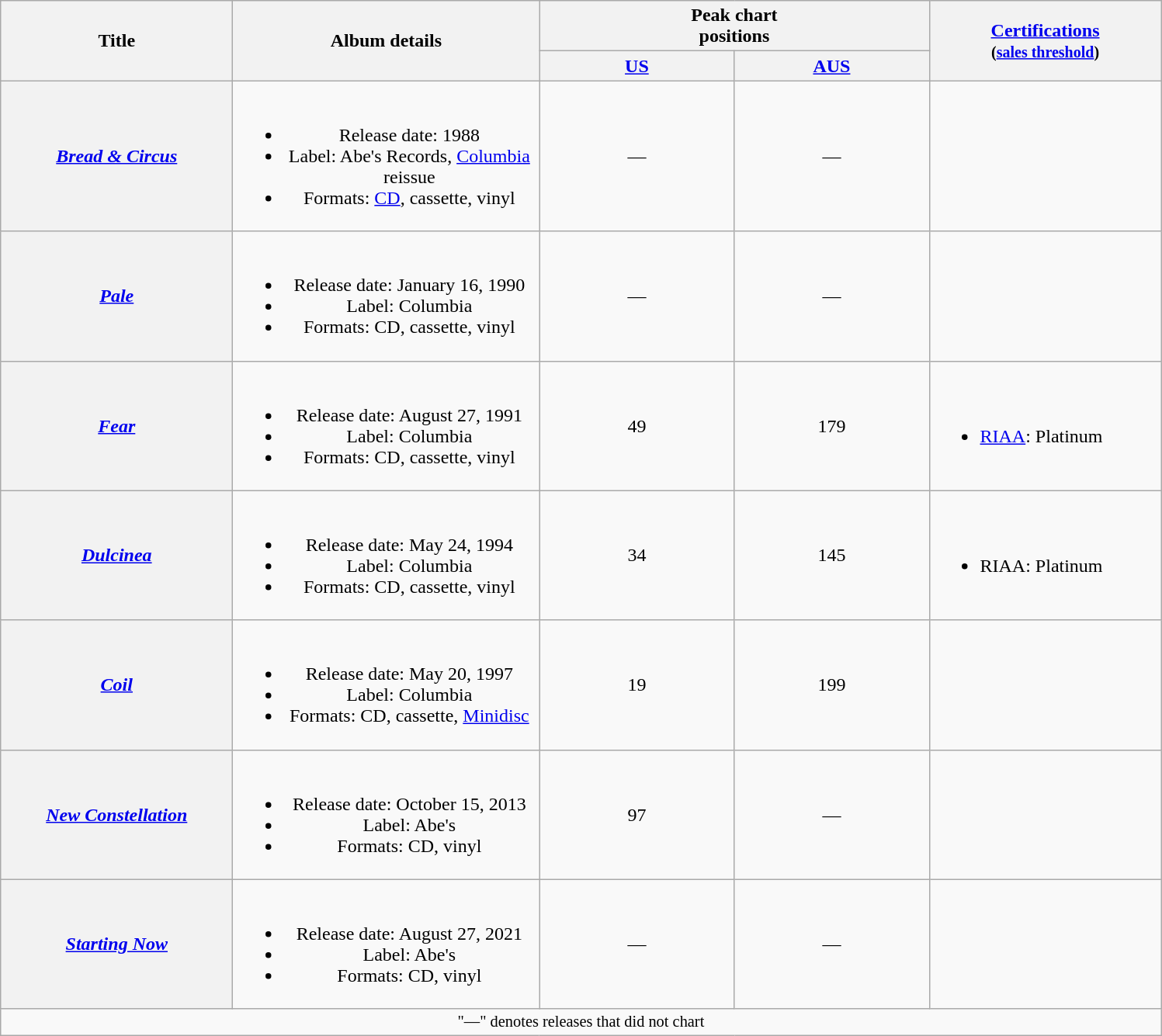<table class="wikitable plainrowheaders" style="text-align:center;">
<tr>
<th scope="col" rowspan="2" style="width:12em;">Title</th>
<th scope="col" rowspan="2" style="width:16em;">Album details</th>
<th scope="col" colspan="2">Peak chart<br>positions</th>
<th scope="col" rowspan="2" style="width:12em;"><a href='#'>Certifications</a><br><small>(<a href='#'>sales threshold</a>)</small></th>
</tr>
<tr>
<th style="width:10em;"><a href='#'>US</a><br></th>
<th style="width:10em;"><a href='#'>AUS</a><br></th>
</tr>
<tr>
<th scope="row"><em><a href='#'>Bread & Circus</a></em></th>
<td><br><ul><li>Release date: 1988</li><li>Label: Abe's Records, <a href='#'>Columbia</a> reissue</li><li>Formats: <a href='#'>CD</a>, cassette, vinyl</li></ul></td>
<td>—</td>
<td>—</td>
<td></td>
</tr>
<tr>
<th scope="row"><em><a href='#'>Pale</a></em></th>
<td><br><ul><li>Release date: January 16, 1990</li><li>Label: Columbia</li><li>Formats: CD, cassette, vinyl</li></ul></td>
<td>—</td>
<td>—</td>
<td></td>
</tr>
<tr>
<th scope="row"><em><a href='#'>Fear</a></em></th>
<td><br><ul><li>Release date: August 27, 1991</li><li>Label: Columbia</li><li>Formats: CD, cassette, vinyl</li></ul></td>
<td>49</td>
<td>179</td>
<td style="text-align:left;"><br><ul><li><a href='#'>RIAA</a>: Platinum</li></ul></td>
</tr>
<tr>
<th scope="row"><em><a href='#'>Dulcinea</a></em></th>
<td><br><ul><li>Release date: May 24, 1994</li><li>Label: Columbia</li><li>Formats: CD, cassette, vinyl</li></ul></td>
<td>34</td>
<td>145</td>
<td style="text-align:left;"><br><ul><li>RIAA: Platinum</li></ul></td>
</tr>
<tr>
<th scope="row"><em><a href='#'>Coil</a></em></th>
<td><br><ul><li>Release date: May 20, 1997</li><li>Label: Columbia</li><li>Formats: CD, cassette, <a href='#'>Minidisc</a></li></ul></td>
<td>19</td>
<td>199</td>
<td></td>
</tr>
<tr>
<th scope="row"><em><a href='#'>New Constellation</a></em></th>
<td><br><ul><li>Release date: October 15, 2013</li><li>Label: Abe's</li><li>Formats: CD, vinyl</li></ul></td>
<td>97</td>
<td>—</td>
<td></td>
</tr>
<tr>
<th scope="row"><em><a href='#'>Starting Now</a></em></th>
<td><br><ul><li>Release date: August 27, 2021</li><li>Label: Abe's</li><li>Formats: CD, vinyl</li></ul></td>
<td>—</td>
<td>—</td>
<td></td>
</tr>
<tr>
<td colspan="15" style="font-size:85%">"—" denotes releases that did not chart</td>
</tr>
</table>
